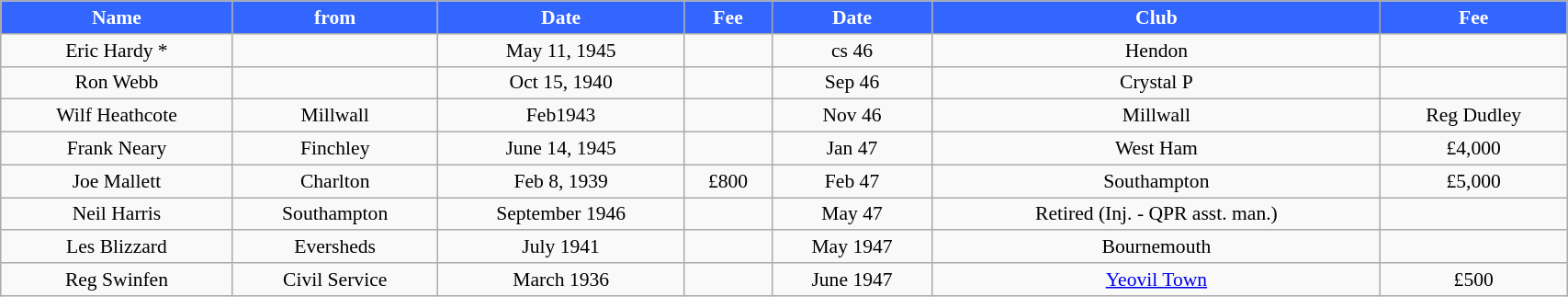<table class="wikitable" style="text-align:center; font-size:90%; width:90%;">
<tr>
<th style="background:#3366ff; color:#FFFFFF; text-align:center;"><strong>Name</strong></th>
<th style="background:#3366ff; color:#FFFFFF; text-align:center;">from</th>
<th style="background:#3366ff; color:#FFFFFF; text-align:center;">Date</th>
<th style="background:#3366ff; color:#FFFFFF; text-align:center;">Fee</th>
<th style="background:#3366ff; color:#FFFFFF; text-align:center;"><strong>Date</strong></th>
<th style="background:#3366ff; color:#FFFFFF; text-align:center;">Club</th>
<th style="background:#3366ff; color:#FFFFFF; text-align:center;">Fee</th>
</tr>
<tr>
<td>Eric Hardy *</td>
<td></td>
<td>May 11, 1945</td>
<td></td>
<td>cs 46</td>
<td>Hendon</td>
<td></td>
</tr>
<tr>
<td>Ron Webb</td>
<td></td>
<td>Oct 15, 1940</td>
<td></td>
<td>Sep 46</td>
<td>Crystal P</td>
<td></td>
</tr>
<tr>
<td>Wilf Heathcote</td>
<td>Millwall</td>
<td>Feb1943</td>
<td></td>
<td>Nov 46</td>
<td>Millwall</td>
<td>Reg Dudley</td>
</tr>
<tr>
<td>Frank Neary</td>
<td>Finchley</td>
<td>June 14, 1945</td>
<td></td>
<td>Jan 47</td>
<td>West Ham</td>
<td>£4,000</td>
</tr>
<tr>
<td>Joe Mallett</td>
<td>Charlton</td>
<td>Feb 8, 1939</td>
<td>£800</td>
<td>Feb 47</td>
<td>Southampton</td>
<td>£5,000</td>
</tr>
<tr>
<td>Neil Harris</td>
<td>Southampton</td>
<td>September 1946</td>
<td></td>
<td>May 47</td>
<td>Retired (Inj. - QPR asst. man.)</td>
<td></td>
</tr>
<tr>
<td>Les Blizzard</td>
<td>Eversheds</td>
<td>July 1941</td>
<td></td>
<td>May 1947</td>
<td>Bournemouth</td>
<td></td>
</tr>
<tr>
<td>Reg Swinfen</td>
<td>Civil Service</td>
<td>March 1936</td>
<td></td>
<td>June 1947</td>
<td><a href='#'>Yeovil Town</a></td>
<td>£500</td>
</tr>
</table>
